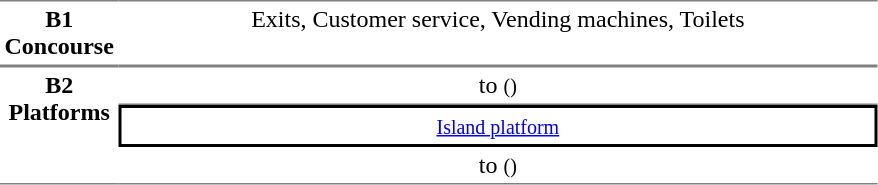<table table border=0 cellspacing=0 cellpadding=3>
<tr>
<td style="border-bottom:solid 1px gray; border-top:solid 1px gray;text-align:center" valign=top><strong>B1<br>Concourse</strong></td>
<td style="border-bottom:solid 1px gray; border-top:solid 1px gray;text-align:center;" valign=top width=500>Exits, Customer service, Vending machines, Toilets</td>
</tr>
<tr>
<td style="border-bottom:solid 1px gray; border-top:solid 1px gray;text-align:center" rowspan="3" valign=top><strong>B2<br>Platforms</strong></td>
<td style="border-bottom:solid 1px gray; border-top:solid 1px gray;text-align:center;">  to  <small>()</small></td>
</tr>
<tr>
<td style="border-right:solid 2px black;border-left:solid 2px black;border-top:solid 2px black;border-bottom:solid 2px black;text-align:center;" colspan=2><small><a href='#'>Island platform</a></small></td>
</tr>
<tr>
<td style="border-bottom:solid 1px gray;text-align:center;"> to  <small>()</small> </td>
</tr>
</table>
